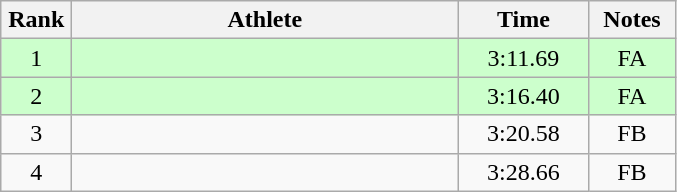<table class=wikitable style="text-align:center">
<tr>
<th width=40>Rank</th>
<th width=250>Athlete</th>
<th width=80>Time</th>
<th width=50>Notes</th>
</tr>
<tr bgcolor="ccffcc">
<td>1</td>
<td align=left></td>
<td>3:11.69</td>
<td>FA</td>
</tr>
<tr bgcolor="ccffcc">
<td>2</td>
<td align=left></td>
<td>3:16.40</td>
<td>FA</td>
</tr>
<tr>
<td>3</td>
<td align=left></td>
<td>3:20.58</td>
<td>FB</td>
</tr>
<tr>
<td>4</td>
<td align=left></td>
<td>3:28.66</td>
<td>FB</td>
</tr>
</table>
